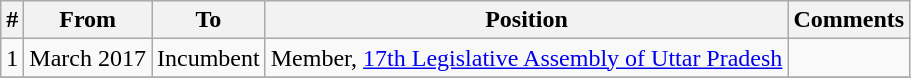<table class="wikitable sortable">
<tr>
<th>#</th>
<th>From</th>
<th>To</th>
<th>Position</th>
<th>Comments</th>
</tr>
<tr>
<td>1</td>
<td>March 2017</td>
<td>Incumbent</td>
<td>Member, <a href='#'>17th Legislative Assembly of Uttar Pradesh</a></td>
<td></td>
</tr>
<tr>
</tr>
</table>
